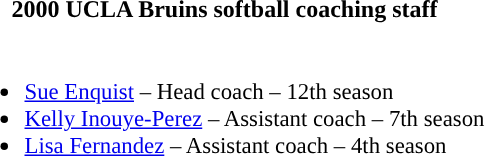<table class="toccolours">
<tr>
<th colspan=9>2000 UCLA Bruins softball coaching staff</th>
</tr>
<tr>
<td style="text-align: left; font-size: 95%;" valign="top"><br><ul><li><a href='#'>Sue Enquist</a> – Head coach – 12th season</li><li><a href='#'>Kelly Inouye-Perez</a> – Assistant coach – 7th season</li><li><a href='#'>Lisa Fernandez</a> – Assistant coach – 4th season</li></ul></td>
</tr>
</table>
